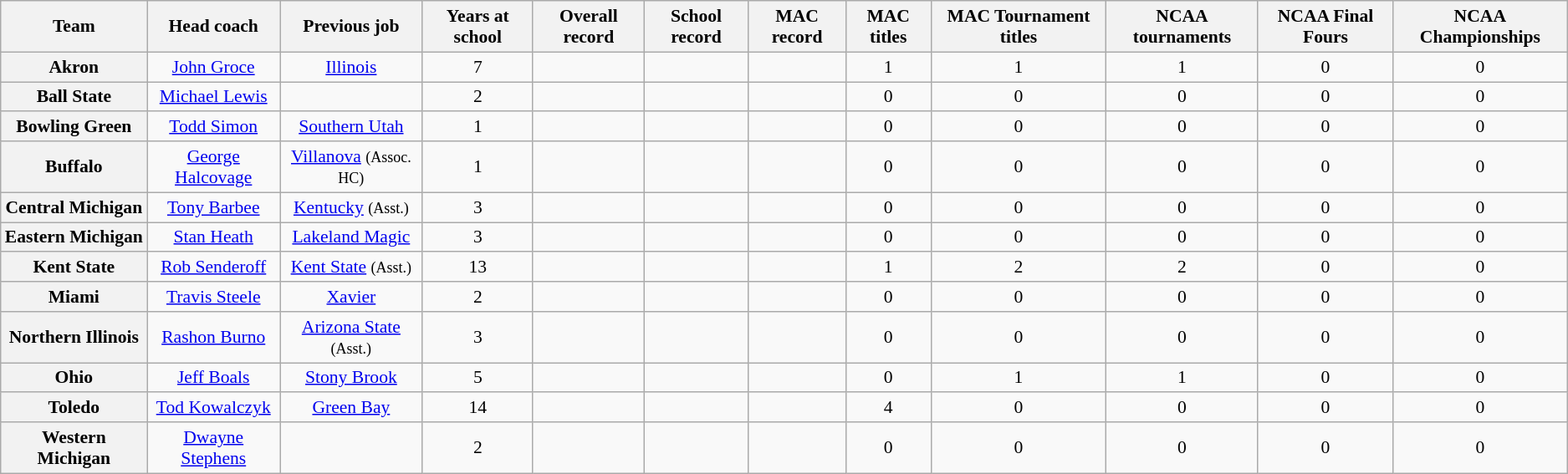<table class="wikitable sortable" style="text-align: center;font-size:90%;">
<tr>
<th width="110">Team</th>
<th>Head coach</th>
<th>Previous job</th>
<th>Years at school</th>
<th>Overall record</th>
<th>School record</th>
<th>MAC record</th>
<th>MAC titles</th>
<th>MAC Tournament titles</th>
<th>NCAA tournaments</th>
<th>NCAA Final Fours</th>
<th>NCAA Championships</th>
</tr>
<tr>
<th style=>Akron</th>
<td><a href='#'>John Groce</a></td>
<td><a href='#'>Illinois</a></td>
<td>7</td>
<td></td>
<td></td>
<td></td>
<td>1</td>
<td>1</td>
<td>1</td>
<td>0</td>
<td>0</td>
</tr>
<tr>
<th style=>Ball State</th>
<td><a href='#'>Michael Lewis</a></td>
<td></td>
<td>2</td>
<td></td>
<td></td>
<td></td>
<td>0</td>
<td>0</td>
<td>0</td>
<td>0</td>
<td>0</td>
</tr>
<tr>
<th style=>Bowling Green</th>
<td><a href='#'>Todd Simon</a></td>
<td><a href='#'>Southern Utah</a></td>
<td>1</td>
<td></td>
<td></td>
<td></td>
<td>0</td>
<td>0</td>
<td>0</td>
<td>0</td>
<td>0</td>
</tr>
<tr>
<th style=>Buffalo</th>
<td><a href='#'>George Halcovage</a></td>
<td><a href='#'>Villanova</a> <small>(Assoc. HC)</small></td>
<td>1</td>
<td></td>
<td></td>
<td></td>
<td>0</td>
<td>0</td>
<td>0</td>
<td>0</td>
<td>0</td>
</tr>
<tr>
<th style=>Central Michigan</th>
<td><a href='#'>Tony Barbee</a></td>
<td><a href='#'>Kentucky</a> <small>(Asst.)</small></td>
<td>3</td>
<td></td>
<td></td>
<td></td>
<td>0</td>
<td>0</td>
<td>0</td>
<td>0</td>
<td>0</td>
</tr>
<tr>
<th style=>Eastern Michigan</th>
<td><a href='#'>Stan Heath</a></td>
<td><a href='#'>Lakeland Magic</a></td>
<td>3</td>
<td></td>
<td></td>
<td></td>
<td>0</td>
<td>0</td>
<td>0</td>
<td>0</td>
<td>0</td>
</tr>
<tr>
<th style=>Kent State</th>
<td><a href='#'>Rob Senderoff</a></td>
<td><a href='#'>Kent State</a> <small>(Asst.)</small></td>
<td>13</td>
<td></td>
<td></td>
<td></td>
<td>1</td>
<td>2</td>
<td>2</td>
<td>0</td>
<td>0</td>
</tr>
<tr>
<th style=>Miami</th>
<td><a href='#'>Travis Steele</a></td>
<td><a href='#'>Xavier</a></td>
<td>2</td>
<td></td>
<td></td>
<td></td>
<td>0</td>
<td>0</td>
<td>0</td>
<td>0</td>
<td>0</td>
</tr>
<tr>
<th style=>Northern Illinois</th>
<td><a href='#'>Rashon Burno</a></td>
<td><a href='#'>Arizona State</a> <small>(Asst.)</small></td>
<td>3</td>
<td></td>
<td></td>
<td></td>
<td>0</td>
<td>0</td>
<td>0</td>
<td>0</td>
<td>0</td>
</tr>
<tr>
<th style=>Ohio</th>
<td><a href='#'>Jeff Boals</a></td>
<td><a href='#'>Stony Brook</a></td>
<td>5</td>
<td></td>
<td></td>
<td></td>
<td>0</td>
<td>1</td>
<td>1</td>
<td>0</td>
<td>0</td>
</tr>
<tr>
<th style=>Toledo</th>
<td><a href='#'>Tod Kowalczyk</a></td>
<td><a href='#'>Green Bay</a></td>
<td>14</td>
<td></td>
<td></td>
<td></td>
<td>4</td>
<td>0</td>
<td>0</td>
<td>0</td>
<td>0</td>
</tr>
<tr>
<th style=>Western Michigan</th>
<td><a href='#'>Dwayne Stephens</a></td>
<td></td>
<td>2</td>
<td></td>
<td></td>
<td></td>
<td>0</td>
<td>0</td>
<td>0</td>
<td>0</td>
<td>0</td>
</tr>
</table>
